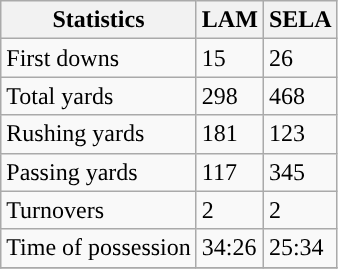<table class="wikitable">
<tr>
<th>Statistics</th>
<th>LAM</th>
<th>SELA</th>
</tr>
<tr>
<td>First downs</td>
<td>15</td>
<td>26</td>
</tr>
<tr>
<td>Total yards</td>
<td>298</td>
<td>468</td>
</tr>
<tr>
<td>Rushing yards</td>
<td>181</td>
<td>123</td>
</tr>
<tr>
<td>Passing yards</td>
<td>117</td>
<td>345</td>
</tr>
<tr>
<td>Turnovers</td>
<td>2</td>
<td>2</td>
</tr>
<tr>
<td>Time of possession</td>
<td>34:26</td>
<td>25:34</td>
</tr>
<tr>
</tr>
</table>
